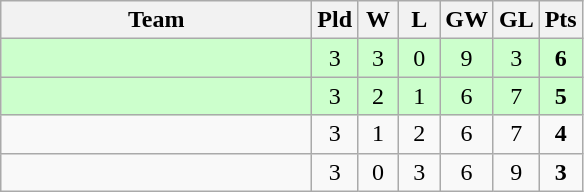<table class="wikitable" style="text-align:center">
<tr>
<th width=200>Team</th>
<th width=20>Pld</th>
<th width=20>W</th>
<th width=20>L</th>
<th width=20>GW</th>
<th width=20>GL</th>
<th width=20>Pts</th>
</tr>
<tr bgcolor=ccffcc>
<td style="text-align:left;"></td>
<td>3</td>
<td>3</td>
<td>0</td>
<td>9</td>
<td>3</td>
<td><strong>6</strong></td>
</tr>
<tr bgcolor=ccffcc>
<td style="text-align:left;"></td>
<td>3</td>
<td>2</td>
<td>1</td>
<td>6</td>
<td>7</td>
<td><strong>5</strong></td>
</tr>
<tr>
<td style="text-align:left;"></td>
<td>3</td>
<td>1</td>
<td>2</td>
<td>6</td>
<td>7</td>
<td><strong>4</strong></td>
</tr>
<tr>
<td style="text-align:left;"></td>
<td>3</td>
<td>0</td>
<td>3</td>
<td>6</td>
<td>9</td>
<td><strong>3</strong></td>
</tr>
</table>
